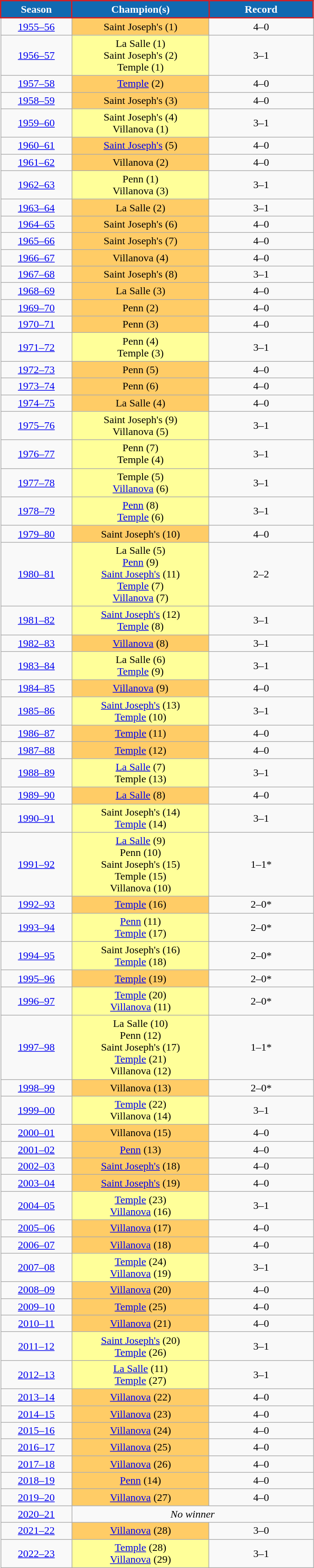<table class="wikitable sortable" style="text-align: center">
<tr>
<th width="100" style="background:#1169B1; color:#FFFFFF; border: 2px solid #CA212A;">Season</th>
<th width="200" class="unsortable" style="background:#1169B1; color:#FFFFFF; border: 2px solid #CA212A;">Champion(s)</th>
<th width="150" class="unsortable" style="background:#1169B1; color:#FFFFFF; border: 2px solid #CA212A;">Record</th>
</tr>
<tr>
<td><a href='#'>1955–56</a></td>
<td style="background-color:#fc6">Saint Joseph's (1)</td>
<td>4–0</td>
</tr>
<tr>
<td><a href='#'>1956–57</a></td>
<td style="background-color:#ff9">La Salle (1)<br>Saint Joseph's (2)<br>Temple (1)</td>
<td>3–1</td>
</tr>
<tr>
<td><a href='#'>1957–58</a></td>
<td style="background-color:#fc6"><a href='#'>Temple</a> (2)</td>
<td>4–0</td>
</tr>
<tr>
<td><a href='#'>1958–59</a></td>
<td style="background-color:#fc6">Saint Joseph's (3)</td>
<td>4–0</td>
</tr>
<tr>
<td><a href='#'>1959–60</a></td>
<td style="background-color:#ff9">Saint Joseph's (4)<br>Villanova (1)</td>
<td>3–1</td>
</tr>
<tr>
<td><a href='#'>1960–61</a></td>
<td style="background-color:#fc6"><a href='#'>Saint Joseph's</a> (5)</td>
<td>4–0</td>
</tr>
<tr>
<td><a href='#'>1961–62</a></td>
<td style="background-color:#fc6">Villanova (2)</td>
<td>4–0</td>
</tr>
<tr>
<td><a href='#'>1962–63</a></td>
<td style="background-color:#ff9">Penn (1)<br>Villanova (3)</td>
<td>3–1</td>
</tr>
<tr>
<td><a href='#'>1963–64</a></td>
<td style="background-color:#fc6">La Salle (2)</td>
<td>3–1</td>
</tr>
<tr>
<td><a href='#'>1964–65</a></td>
<td style="background-color:#fc6">Saint Joseph's (6)</td>
<td>4–0</td>
</tr>
<tr>
<td><a href='#'>1965–66</a></td>
<td style="background-color:#fc6">Saint Joseph's (7)</td>
<td>4–0</td>
</tr>
<tr>
<td><a href='#'>1966–67</a></td>
<td style="background-color:#fc6">Villanova (4)</td>
<td>4–0</td>
</tr>
<tr>
<td><a href='#'>1967–68</a></td>
<td style="background-color:#fc6">Saint Joseph's (8)</td>
<td>3–1</td>
</tr>
<tr>
<td><a href='#'>1968–69</a></td>
<td style="background-color:#fc6">La Salle (3)</td>
<td>4–0</td>
</tr>
<tr>
<td><a href='#'>1969–70</a></td>
<td style="background-color:#fc6">Penn (2)</td>
<td>4–0</td>
</tr>
<tr>
<td><a href='#'>1970–71</a></td>
<td style="background-color:#fc6">Penn (3)</td>
<td>4–0</td>
</tr>
<tr>
<td><a href='#'>1971–72</a></td>
<td style="background-color:#ff9">Penn (4)<br>Temple (3)</td>
<td>3–1</td>
</tr>
<tr>
<td><a href='#'>1972–73</a></td>
<td style="background-color:#fc6">Penn (5)</td>
<td>4–0</td>
</tr>
<tr>
<td><a href='#'>1973–74</a></td>
<td style="background-color:#fc6">Penn (6)</td>
<td>4–0</td>
</tr>
<tr>
<td><a href='#'>1974–75</a></td>
<td style="background-color:#fc6">La Salle (4)</td>
<td>4–0</td>
</tr>
<tr>
<td><a href='#'>1975–76</a></td>
<td style="background-color:#ff9">Saint Joseph's (9)<br>Villanova (5)</td>
<td>3–1</td>
</tr>
<tr>
<td><a href='#'>1976–77</a></td>
<td style="background-color:#ff9">Penn (7)<br>Temple (4)</td>
<td>3–1</td>
</tr>
<tr>
<td><a href='#'>1977–78</a></td>
<td style="background-color:#ff9">Temple (5)<br><a href='#'>Villanova</a> (6)</td>
<td>3–1</td>
</tr>
<tr>
<td><a href='#'>1978–79</a></td>
<td style="background-color:#ff9"><a href='#'>Penn</a> (8)<br><a href='#'>Temple</a> (6)</td>
<td>3–1</td>
</tr>
<tr>
<td><a href='#'>1979–80</a></td>
<td style="background-color:#fc6">Saint Joseph's (10)</td>
<td>4–0</td>
</tr>
<tr>
<td><a href='#'>1980–81</a></td>
<td style="background-color:#ff9">La Salle (5)<br><a href='#'>Penn</a> (9)<br><a href='#'>Saint Joseph's</a> (11)<br><a href='#'>Temple</a> (7)<br><a href='#'>Villanova</a> (7)</td>
<td>2–2</td>
</tr>
<tr>
<td><a href='#'>1981–82</a></td>
<td style="background-color:#ff9"><a href='#'>Saint Joseph's</a> (12)<br><a href='#'>Temple</a> (8)</td>
<td>3–1</td>
</tr>
<tr>
<td><a href='#'>1982–83</a></td>
<td style="background-color:#fc6"><a href='#'>Villanova</a> (8)</td>
<td>3–1</td>
</tr>
<tr>
<td><a href='#'>1983–84</a></td>
<td style="background-color:#ff9">La Salle (6)<br><a href='#'>Temple</a> (9)</td>
<td>3–1</td>
</tr>
<tr>
<td><a href='#'>1984–85</a></td>
<td style="background-color:#fc6"><a href='#'>Villanova</a> (9)</td>
<td>4–0</td>
</tr>
<tr>
<td><a href='#'>1985–86</a></td>
<td style="background-color:#ff9"><a href='#'>Saint Joseph's</a> (13)<br><a href='#'>Temple</a> (10)</td>
<td>3–1</td>
</tr>
<tr>
<td><a href='#'>1986–87</a></td>
<td style="background-color:#fc6"><a href='#'>Temple</a> (11)</td>
<td>4–0</td>
</tr>
<tr>
<td><a href='#'>1987–88</a></td>
<td style="background-color:#fc6"><a href='#'>Temple</a> (12)</td>
<td>4–0</td>
</tr>
<tr>
<td><a href='#'>1988–89</a></td>
<td style="background-color:#ff9"><a href='#'>La Salle</a> (7)<br>Temple (13)</td>
<td>3–1</td>
</tr>
<tr>
<td><a href='#'>1989–90</a></td>
<td style="background-color:#fc6"><a href='#'>La Salle</a> (8)</td>
<td>4–0</td>
</tr>
<tr>
<td><a href='#'>1990–91</a></td>
<td style="background-color:#ff9">Saint Joseph's (14)<br><a href='#'>Temple</a> (14)</td>
<td>3–1</td>
</tr>
<tr>
<td><a href='#'>1991–92</a></td>
<td style="background-color:#ff9"><a href='#'>La Salle</a> (9)<br>Penn (10)<br>Saint Joseph's (15)<br>Temple (15)<br>Villanova (10)</td>
<td>1–1*</td>
</tr>
<tr>
<td><a href='#'>1992–93</a></td>
<td style="background-color:#fc6"><a href='#'>Temple</a> (16)</td>
<td>2–0*</td>
</tr>
<tr>
<td><a href='#'>1993–94</a></td>
<td style="background-color:#ff9"><a href='#'>Penn</a> (11)<br><a href='#'>Temple</a> (17)</td>
<td>2–0*</td>
</tr>
<tr>
<td><a href='#'>1994–95</a></td>
<td style="background-color:#ff9">Saint Joseph's (16)<br><a href='#'>Temple</a> (18)</td>
<td>2–0*</td>
</tr>
<tr>
<td><a href='#'>1995–96</a></td>
<td style="background-color:#fc6"><a href='#'>Temple</a> (19)</td>
<td>2–0*</td>
</tr>
<tr>
<td><a href='#'>1996–97</a></td>
<td style="background-color:#ff9"><a href='#'>Temple</a> (20)<br><a href='#'>Villanova</a> (11)</td>
<td>2–0*</td>
</tr>
<tr>
<td><a href='#'>1997–98</a></td>
<td style="background-color:#ff9">La Salle (10)<br>Penn (12)<br>Saint Joseph's (17)<br><a href='#'>Temple</a> (21)<br>Villanova (12)</td>
<td>1–1*</td>
</tr>
<tr>
<td><a href='#'>1998–99</a></td>
<td style="background-color:#fc6">Villanova (13)</td>
<td>2–0*</td>
</tr>
<tr>
<td><a href='#'>1999–00</a></td>
<td style="background-color:#ff9"><a href='#'>Temple</a> (22)<br>Villanova (14)</td>
<td>3–1</td>
</tr>
<tr>
<td><a href='#'>2000–01</a></td>
<td style="background-color:#fc6">Villanova (15)</td>
<td>4–0</td>
</tr>
<tr>
<td><a href='#'>2001–02</a></td>
<td style="background-color:#fc6"><a href='#'>Penn</a> (13)</td>
<td>4–0</td>
</tr>
<tr>
<td><a href='#'>2002–03</a></td>
<td style="background-color:#fc6"><a href='#'>Saint Joseph's</a> (18)</td>
<td>4–0</td>
</tr>
<tr>
<td><a href='#'>2003–04</a></td>
<td style="background-color:#fc6"><a href='#'>Saint Joseph's</a> (19)</td>
<td>4–0</td>
</tr>
<tr>
<td><a href='#'>2004–05</a></td>
<td style="background-color:#ff9"><a href='#'>Temple</a> (23)<br><a href='#'>Villanova</a> (16)</td>
<td>3–1</td>
</tr>
<tr>
<td><a href='#'>2005–06</a></td>
<td style="background-color:#fc6"><a href='#'>Villanova</a> (17)</td>
<td>4–0</td>
</tr>
<tr>
<td><a href='#'>2006–07</a></td>
<td style="background-color:#fc6"><a href='#'>Villanova</a> (18)</td>
<td>4–0</td>
</tr>
<tr>
<td><a href='#'>2007–08</a></td>
<td style="background-color:#ff9"><a href='#'>Temple</a> (24)<br><a href='#'>Villanova</a> (19)</td>
<td>3–1</td>
</tr>
<tr>
<td><a href='#'>2008–09</a></td>
<td style="background-color:#fc6"><a href='#'>Villanova</a> (20)</td>
<td>4–0</td>
</tr>
<tr>
<td><a href='#'>2009–10</a></td>
<td style="background-color:#fc6"><a href='#'>Temple</a> (25)</td>
<td>4–0</td>
</tr>
<tr>
<td><a href='#'>2010–11</a></td>
<td style="background-color:#fc6"><a href='#'>Villanova</a> (21)</td>
<td>4–0</td>
</tr>
<tr>
<td><a href='#'>2011–12</a></td>
<td style="background-color:#ff9"><a href='#'>Saint Joseph's</a> (20)<br><a href='#'>Temple</a> (26)</td>
<td>3–1</td>
</tr>
<tr>
<td><a href='#'>2012–13</a></td>
<td style="background-color:#ff9"><a href='#'>La Salle</a> (11)<br><a href='#'>Temple</a> (27)</td>
<td>3–1</td>
</tr>
<tr>
<td><a href='#'>2013–14</a></td>
<td style="background-color:#fc6"><a href='#'>Villanova</a> (22)</td>
<td>4–0</td>
</tr>
<tr>
<td><a href='#'>2014–15</a></td>
<td style="background-color:#fc6"><a href='#'>Villanova</a> (23)</td>
<td>4–0</td>
</tr>
<tr>
<td><a href='#'>2015–16</a></td>
<td style="background-color:#fc6"><a href='#'>Villanova</a> (24)</td>
<td>4–0</td>
</tr>
<tr>
<td><a href='#'>2016–17</a></td>
<td style="background-color:#fc6"><a href='#'>Villanova</a> (25)</td>
<td>4–0</td>
</tr>
<tr>
<td><a href='#'>2017–18</a></td>
<td style="background-color:#fc6"><a href='#'>Villanova</a> (26)</td>
<td>4–0</td>
</tr>
<tr>
<td><a href='#'>2018–19</a></td>
<td style="background-color:#fc6"><a href='#'>Penn</a> (14)</td>
<td>4–0</td>
</tr>
<tr>
<td><a href='#'>2019–20</a></td>
<td style="background-color:#fc6"><a href='#'>Villanova</a> (27)</td>
<td>4–0</td>
</tr>
<tr>
<td><a href='#'>2020–21</a></td>
<td colspan="2"><em>No winner</em></td>
</tr>
<tr>
<td><a href='#'>2021–22</a></td>
<td style="background-color:#fc6"><a href='#'>Villanova</a> (28)</td>
<td>3–0</td>
</tr>
<tr>
<td><a href='#'>2022–23</a></td>
<td style="background-color:#ff9"><a href='#'>Temple</a> (28)<br><a href='#'>Villanova</a> (29)</td>
<td>3–1</td>
</tr>
</table>
